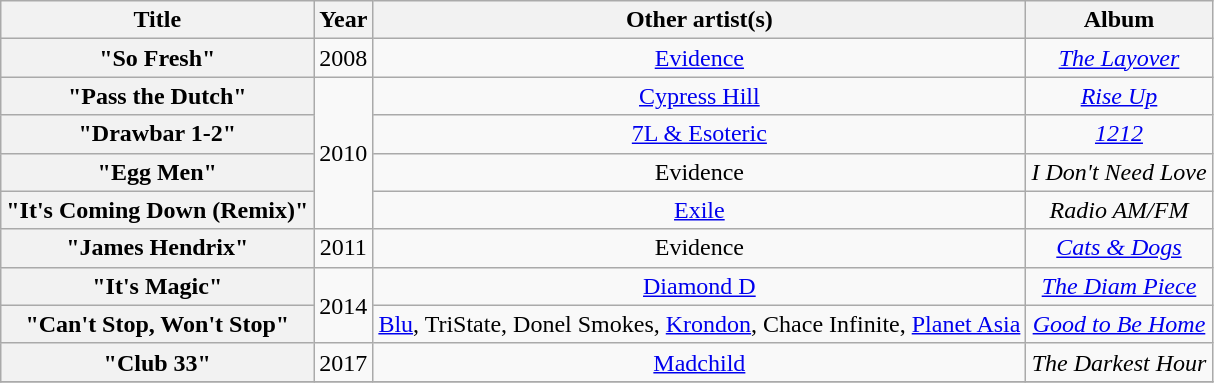<table class="wikitable plainrowheaders" style="text-align:center;">
<tr>
<th scope="col">Title</th>
<th scope="col">Year</th>
<th scope="col">Other artist(s)</th>
<th scope="col">Album</th>
</tr>
<tr>
<th scope="row">"So Fresh"</th>
<td rowspan="1">2008</td>
<td><a href='#'>Evidence</a></td>
<td rowspan="1"><em><a href='#'>The Layover</a></em></td>
</tr>
<tr>
<th scope="row">"Pass the Dutch"</th>
<td rowspan="4">2010</td>
<td><a href='#'>Cypress Hill</a></td>
<td rowspan="1"><em><a href='#'>Rise Up</a></em></td>
</tr>
<tr>
<th scope="row">"Drawbar 1-2"</th>
<td><a href='#'>7L & Esoteric</a></td>
<td rowspan="1"><em><a href='#'>1212</a></em></td>
</tr>
<tr>
<th scope="row">"Egg Men"</th>
<td>Evidence</td>
<td rowspan="1"><em>I Don't Need Love</em></td>
</tr>
<tr>
<th scope="row">"It's Coming Down (Remix)"</th>
<td><a href='#'>Exile</a></td>
<td rowspan="1"><em>Radio AM/FM</em></td>
</tr>
<tr>
<th scope="row">"James Hendrix"</th>
<td rowspan="1">2011</td>
<td>Evidence</td>
<td rowspan="1"><em><a href='#'>Cats & Dogs</a></em></td>
</tr>
<tr>
<th scope="row">"It's Magic"</th>
<td rowspan="2">2014</td>
<td><a href='#'>Diamond D</a></td>
<td rowspan="1"><em><a href='#'>The Diam Piece</a></em></td>
</tr>
<tr>
<th scope="row">"Can't Stop, Won't Stop"</th>
<td><a href='#'>Blu</a>, TriState, Donel Smokes, <a href='#'>Krondon</a>, Chace Infinite, <a href='#'>Planet Asia</a></td>
<td rowspan="1"><em><a href='#'>Good to Be Home</a></em></td>
</tr>
<tr>
<th scope="row">"Club 33"</th>
<td rowspan="1">2017</td>
<td><a href='#'>Madchild</a></td>
<td rowspan="1"><em>The Darkest Hour</em></td>
</tr>
<tr>
</tr>
</table>
